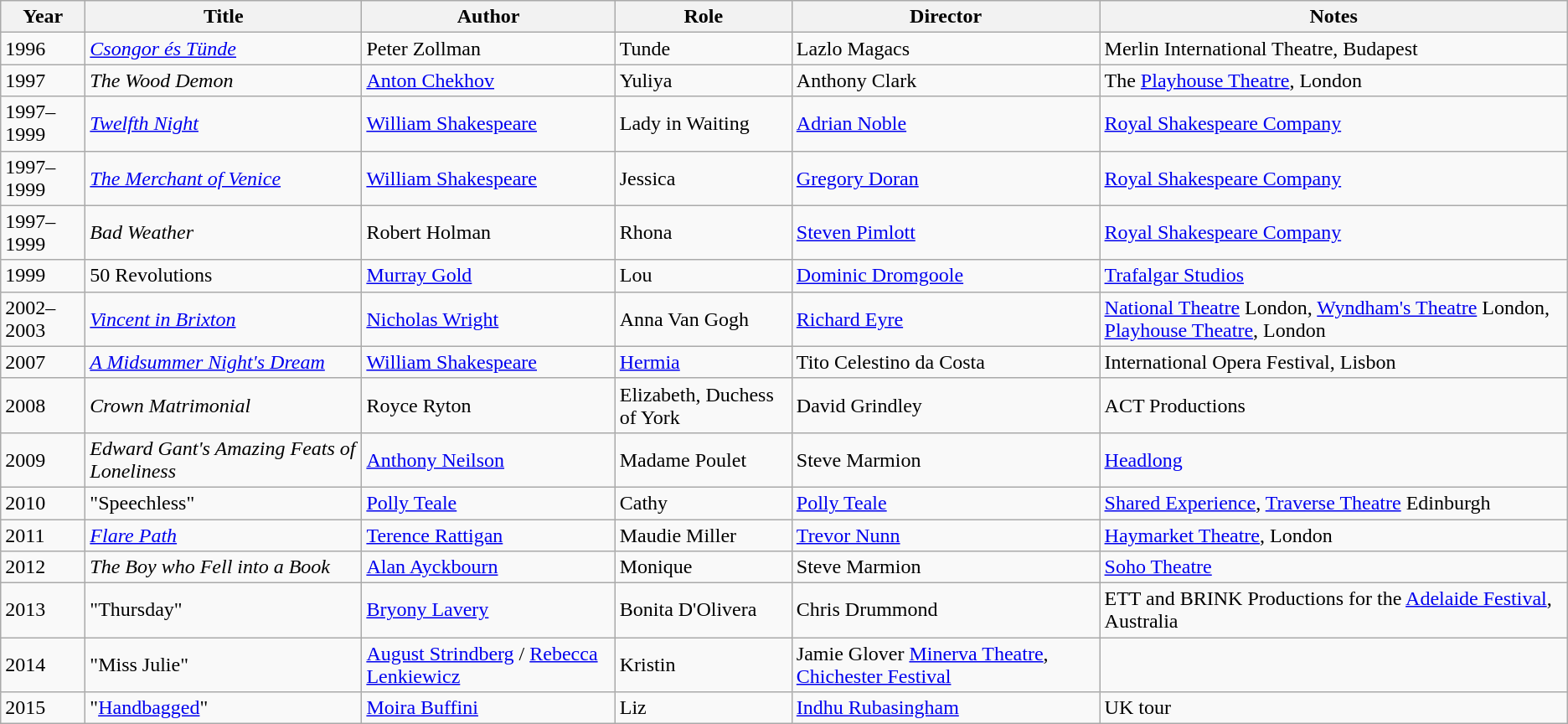<table class="wikitable sortable">
<tr>
<th><strong>Year</strong></th>
<th><strong>Title</strong></th>
<th><strong>Author</strong></th>
<th><strong>Role</strong></th>
<th><strong>Director</strong></th>
<th><strong>Notes</strong></th>
</tr>
<tr>
<td>1996</td>
<td><em><a href='#'>Csongor és Tünde</a></em></td>
<td>Peter Zollman</td>
<td>Tunde</td>
<td>Lazlo Magacs</td>
<td>Merlin International Theatre, Budapest</td>
</tr>
<tr>
<td>1997</td>
<td><em>The Wood Demon</em></td>
<td><a href='#'>Anton Chekhov</a></td>
<td>Yuliya</td>
<td>Anthony Clark</td>
<td>The <a href='#'>Playhouse Theatre</a>, London</td>
</tr>
<tr>
<td>1997–1999</td>
<td><em><a href='#'>Twelfth Night</a></em></td>
<td><a href='#'>William Shakespeare</a></td>
<td>Lady in Waiting</td>
<td><a href='#'>Adrian Noble</a></td>
<td><a href='#'>Royal Shakespeare Company</a></td>
</tr>
<tr>
<td>1997–1999</td>
<td><em><a href='#'>The Merchant of Venice</a></em></td>
<td><a href='#'>William Shakespeare</a></td>
<td>Jessica</td>
<td><a href='#'>Gregory Doran</a></td>
<td><a href='#'>Royal Shakespeare Company</a></td>
</tr>
<tr>
<td>1997–1999</td>
<td><em>Bad Weather</em></td>
<td>Robert Holman</td>
<td>Rhona</td>
<td><a href='#'>Steven Pimlott</a></td>
<td><a href='#'>Royal Shakespeare Company</a></td>
</tr>
<tr>
<td>1999</td>
<td>50 Revolutions</td>
<td><a href='#'>Murray Gold</a></td>
<td>Lou</td>
<td><a href='#'>Dominic Dromgoole</a></td>
<td><a href='#'>Trafalgar Studios</a></td>
</tr>
<tr>
<td>2002–2003</td>
<td><em><a href='#'>Vincent in Brixton</a></em></td>
<td><a href='#'>Nicholas Wright</a></td>
<td>Anna Van Gogh</td>
<td><a href='#'>Richard Eyre</a></td>
<td><a href='#'>National Theatre</a> London, <a href='#'>Wyndham's Theatre</a> London, <a href='#'>Playhouse Theatre</a>, London</td>
</tr>
<tr>
<td>2007</td>
<td><em><a href='#'>A Midsummer Night's Dream</a></em></td>
<td><a href='#'>William Shakespeare</a></td>
<td><a href='#'>Hermia</a></td>
<td>Tito Celestino da Costa</td>
<td>International Opera Festival, Lisbon</td>
</tr>
<tr>
<td>2008</td>
<td><em>Crown Matrimonial</em></td>
<td>Royce Ryton</td>
<td>Elizabeth, Duchess of York</td>
<td>David Grindley</td>
<td>ACT Productions</td>
</tr>
<tr>
<td>2009</td>
<td><em>Edward Gant's Amazing Feats of Loneliness</em></td>
<td><a href='#'>Anthony Neilson</a></td>
<td>Madame Poulet</td>
<td>Steve Marmion</td>
<td><a href='#'>Headlong</a></td>
</tr>
<tr>
<td>2010</td>
<td>"Speechless"</td>
<td><a href='#'>Polly Teale</a></td>
<td>Cathy</td>
<td><a href='#'>Polly Teale</a></td>
<td><a href='#'>Shared Experience</a>, <a href='#'>Traverse Theatre</a> Edinburgh</td>
</tr>
<tr>
<td>2011</td>
<td><em><a href='#'>Flare Path</a></em></td>
<td><a href='#'>Terence Rattigan</a></td>
<td>Maudie Miller</td>
<td><a href='#'>Trevor Nunn</a></td>
<td><a href='#'>Haymarket Theatre</a>, London</td>
</tr>
<tr>
<td>2012</td>
<td><em>The Boy who Fell into a Book</em></td>
<td><a href='#'>Alan Ayckbourn</a></td>
<td>Monique</td>
<td>Steve Marmion</td>
<td><a href='#'>Soho Theatre</a></td>
</tr>
<tr>
<td>2013</td>
<td>"Thursday"</td>
<td><a href='#'>Bryony Lavery</a></td>
<td>Bonita D'Olivera</td>
<td>Chris Drummond</td>
<td>ETT and BRINK Productions for the <a href='#'>Adelaide Festival</a>, Australia</td>
</tr>
<tr>
<td>2014</td>
<td>"Miss Julie"</td>
<td><a href='#'>August Strindberg</a> / <a href='#'>Rebecca Lenkiewicz</a></td>
<td>Kristin</td>
<td>Jamie Glover <a href='#'>Minerva Theatre</a>, <a href='#'>Chichester Festival</a></td>
</tr>
<tr>
<td>2015</td>
<td>"<a href='#'>Handbagged</a>"</td>
<td><a href='#'>Moira Buffini</a></td>
<td>Liz</td>
<td><a href='#'>Indhu Rubasingham</a></td>
<td>UK tour</td>
</tr>
</table>
